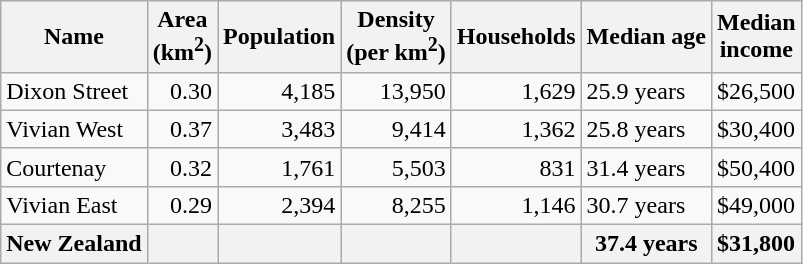<table class="wikitable">
<tr>
<th>Name</th>
<th>Area<br>(km<sup>2</sup>)</th>
<th>Population</th>
<th>Density<br>(per km<sup>2</sup>)</th>
<th>Households</th>
<th>Median age</th>
<th>Median<br>income</th>
</tr>
<tr>
<td>Dixon Street</td>
<td style="text-align:right;">0.30</td>
<td style="text-align:right;">4,185</td>
<td style="text-align:right;">13,950</td>
<td style="text-align:right;">1,629</td>
<td>25.9 years</td>
<td>$26,500</td>
</tr>
<tr>
<td>Vivian West</td>
<td style="text-align:right;">0.37</td>
<td style="text-align:right;">3,483</td>
<td style="text-align:right;">9,414</td>
<td style="text-align:right;">1,362</td>
<td>25.8 years</td>
<td>$30,400</td>
</tr>
<tr>
<td>Courtenay</td>
<td style="text-align:right;">0.32</td>
<td style="text-align:right;">1,761</td>
<td style="text-align:right;">5,503</td>
<td style="text-align:right;">831</td>
<td>31.4 years</td>
<td>$50,400</td>
</tr>
<tr>
<td>Vivian East</td>
<td style="text-align:right;">0.29</td>
<td style="text-align:right;">2,394</td>
<td style="text-align:right;">8,255</td>
<td style="text-align:right;">1,146</td>
<td>30.7 years</td>
<td>$49,000</td>
</tr>
<tr>
<th>New Zealand</th>
<th></th>
<th></th>
<th></th>
<th></th>
<th>37.4 years</th>
<th style="text-align:left;">$31,800</th>
</tr>
</table>
